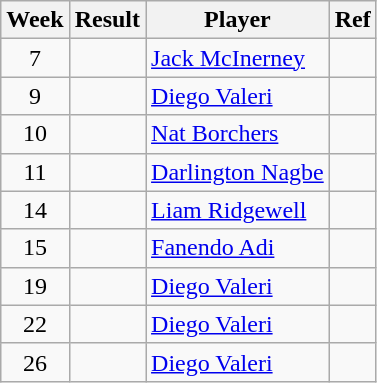<table class=wikitable>
<tr>
<th>Week</th>
<th>Result</th>
<th>Player</th>
<th>Ref</th>
</tr>
<tr>
<td align=center>7</td>
<td></td>
<td> <a href='#'>Jack McInerney</a></td>
<td></td>
</tr>
<tr>
<td align=center>9</td>
<td></td>
<td> <a href='#'>Diego Valeri</a></td>
<td></td>
</tr>
<tr>
<td align=center>10</td>
<td></td>
<td> <a href='#'>Nat Borchers</a></td>
<td></td>
</tr>
<tr>
<td align=center>11</td>
<td></td>
<td> <a href='#'>Darlington Nagbe</a></td>
<td></td>
</tr>
<tr>
<td align=center>14</td>
<td></td>
<td> <a href='#'>Liam Ridgewell</a></td>
<td></td>
</tr>
<tr>
<td align=center>15</td>
<td></td>
<td> <a href='#'>Fanendo Adi</a></td>
<td></td>
</tr>
<tr>
<td align=center>19</td>
<td></td>
<td> <a href='#'>Diego Valeri</a></td>
<td></td>
</tr>
<tr>
<td align=center>22</td>
<td></td>
<td> <a href='#'>Diego Valeri</a></td>
<td></td>
</tr>
<tr>
<td align=center>26</td>
<td></td>
<td> <a href='#'>Diego Valeri</a></td>
<td></td>
</tr>
</table>
